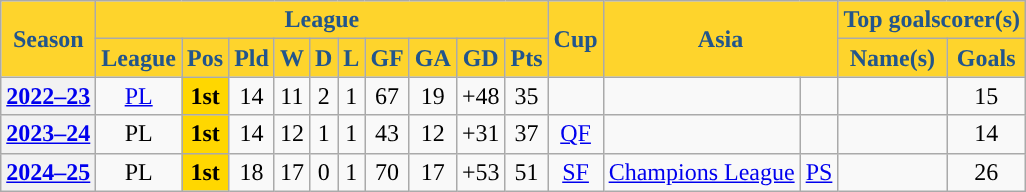<table class="wikitable" style="text-align:center">
<tr>
<th rowspan=2; style="background:#fed42c; color:#22558c">Season</th>
<th colspan=10; style="background:#fed42c; color:#22558c">League</th>
<th rowspan=2; style="background:#fed42c; color:#22558c">Cup</th>
<th rowspan=2 colspan=2 style="background:#fed42c; color:#22558c">Asia</th>
<th colspan=2; style="background:#fed42c; color:#22558c">Top goalscorer(s)</th>
</tr>
<tr>
<th style="background:#fed42c; color:#22558c">League</th>
<th style="background:#fed42c; color:#22558c">Pos</th>
<th style="background:#fed42c; color:#22558c">Pld</th>
<th style="background:#fed42c; color:#22558c">W</th>
<th style="background:#fed42c; color:#22558c">D</th>
<th style="background:#fed42c; color:#22558c">L</th>
<th style="background:#fed42c; color:#22558c">GF</th>
<th style="background:#fed42c; color:#22558c">GA</th>
<th style="background:#fed42c; color:#22558c">GD</th>
<th style="background:#fed42c; color:#22558c">Pts</th>
<th style="background:#fed42c; color:#22558c">Name(s)</th>
<th style="background:#fed42c; color:#22558c">Goals</th>
</tr>
<tr>
<th><a href='#'>2022–23</a></th>
<td><a href='#'>PL</a></td>
<td bgcolor=gold><strong>1st</strong></td>
<td>14</td>
<td>11</td>
<td>2</td>
<td>1</td>
<td>67</td>
<td>19</td>
<td>+48</td>
<td>35</td>
<td></td>
<td></td>
<td></td>
<td></td>
<td>15</td>
</tr>
<tr>
<th><a href='#'>2023–24</a></th>
<td>PL</td>
<td bgcolor=gold><strong>1st</strong></td>
<td>14</td>
<td>12</td>
<td>1</td>
<td>1</td>
<td>43</td>
<td>12</td>
<td>+31</td>
<td>37</td>
<td><a href='#'>QF</a></td>
<td></td>
<td></td>
<td><br></td>
<td>14</td>
</tr>
<tr>
<th><a href='#'>2024–25</a></th>
<td>PL</td>
<td bgcolor=gold><strong>1st</strong></td>
<td>18</td>
<td>17</td>
<td>0</td>
<td>1</td>
<td>70</td>
<td>17</td>
<td>+53</td>
<td>51</td>
<td><a href='#'>SF</a></td>
<td><a href='#'>Champions League</a></td>
<td><a href='#'>PS</a></td>
<td></td>
<td>26</td>
</tr>
</table>
